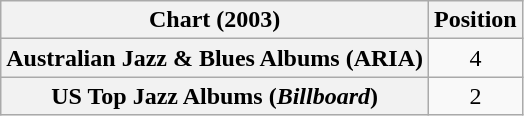<table class="wikitable plainrowheaders" style="text-align:center">
<tr>
<th scope="col">Chart (2003)</th>
<th scope="col">Position</th>
</tr>
<tr>
<th scope="row">Australian Jazz & Blues Albums (ARIA)</th>
<td>4</td>
</tr>
<tr>
<th scope="row">US Top Jazz Albums (<em>Billboard</em>)</th>
<td>2</td>
</tr>
</table>
